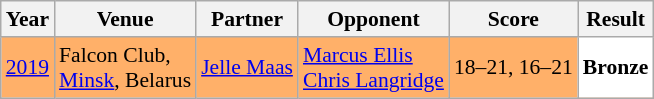<table class="sortable wikitable" style="font-size: 90%;">
<tr>
<th>Year</th>
<th>Venue</th>
<th>Partner</th>
<th>Opponent</th>
<th>Score</th>
<th>Result</th>
</tr>
<tr style="background:#FFB069">
<td align="center"><a href='#'>2019</a></td>
<td align="left">Falcon Club,<br><a href='#'>Minsk</a>, Belarus</td>
<td align="left"> <a href='#'>Jelle Maas</a></td>
<td align="left"> <a href='#'>Marcus Ellis</a><br> <a href='#'>Chris Langridge</a></td>
<td align="left">18–21, 16–21</td>
<td style="text-align:left; background:white"> <strong>Bronze</strong></td>
</tr>
</table>
